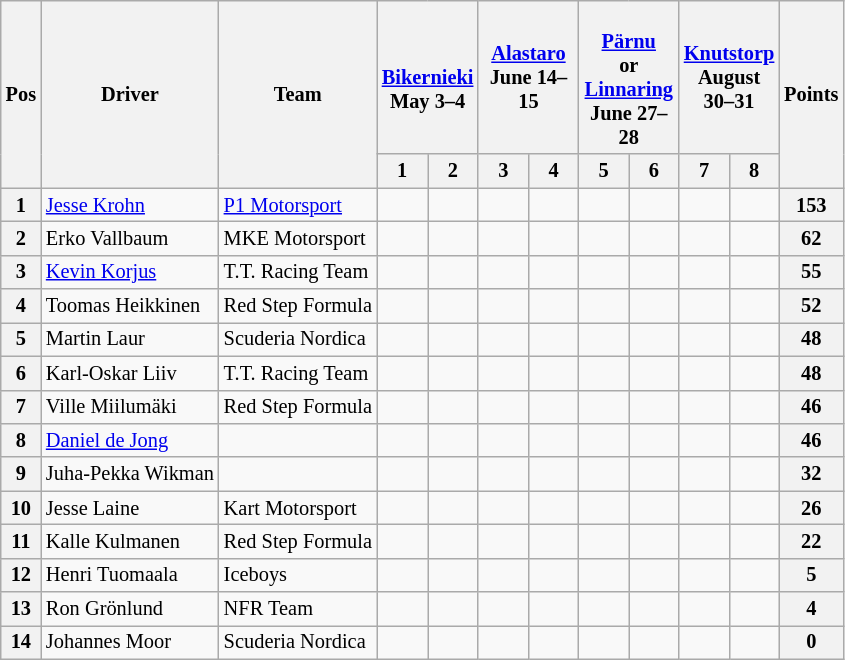<table class="wikitable" style="font-size:85%">
<tr>
<th rowspan=2>Pos</th>
<th rowspan=2>Driver</th>
<th rowspan=2>Team</th>
<th colspan=2><br><a href='#'>Bikernieki</a><br>May 3–4</th>
<th colspan=2> <a href='#'>Alastaro</a><br>June 14–15</th>
<th colspan=2><br><a href='#'>Pärnu</a><br> or <a href='#'>Linnaring</a><br>June 27–28</th>
<th colspan=2> <a href='#'>Knutstorp</a><br>August 30–31</th>
<th rowspan=2>Points</th>
</tr>
<tr>
<th width="27">1</th>
<th width="27">2</th>
<th width="27">3</th>
<th width="27">4</th>
<th width="27">5</th>
<th width="27">6</th>
<th width="27">7</th>
<th width="27">8</th>
</tr>
<tr>
<th>1</th>
<td> <a href='#'>Jesse Krohn</a></td>
<td><a href='#'>P1 Motorsport</a></td>
<td></td>
<td></td>
<td></td>
<td></td>
<td></td>
<td></td>
<td></td>
<td></td>
<th>153</th>
</tr>
<tr>
<th>2</th>
<td> Erko Vallbaum</td>
<td>MKE Motorsport</td>
<td></td>
<td></td>
<td></td>
<td></td>
<td></td>
<td></td>
<td></td>
<td></td>
<th>62</th>
</tr>
<tr>
<th>3</th>
<td> <a href='#'>Kevin Korjus</a></td>
<td>T.T. Racing Team</td>
<td></td>
<td></td>
<td></td>
<td></td>
<td></td>
<td></td>
<td></td>
<td></td>
<th>55</th>
</tr>
<tr>
<th>4</th>
<td> Toomas Heikkinen</td>
<td>Red Step Formula</td>
<td></td>
<td></td>
<td></td>
<td></td>
<td></td>
<td></td>
<td></td>
<td></td>
<th>52</th>
</tr>
<tr>
<th>5</th>
<td> Martin Laur</td>
<td>Scuderia Nordica</td>
<td></td>
<td></td>
<td></td>
<td></td>
<td></td>
<td></td>
<td></td>
<td></td>
<th>48</th>
</tr>
<tr>
<th>6</th>
<td> Karl-Oskar Liiv</td>
<td>T.T. Racing Team</td>
<td></td>
<td></td>
<td></td>
<td></td>
<td></td>
<td></td>
<td></td>
<td></td>
<th>48</th>
</tr>
<tr>
<th>7</th>
<td> Ville Miilumäki</td>
<td>Red Step Formula</td>
<td></td>
<td></td>
<td></td>
<td></td>
<td></td>
<td></td>
<td></td>
<td></td>
<th>46</th>
</tr>
<tr>
<th>8</th>
<td> <a href='#'>Daniel de Jong</a></td>
<td></td>
<td></td>
<td></td>
<td></td>
<td></td>
<td></td>
<td></td>
<td></td>
<td></td>
<th>46</th>
</tr>
<tr>
<th>9</th>
<td> Juha-Pekka Wikman</td>
<td></td>
<td></td>
<td></td>
<td></td>
<td></td>
<td></td>
<td></td>
<td></td>
<td></td>
<th>32</th>
</tr>
<tr>
<th>10</th>
<td> Jesse Laine</td>
<td>Kart Motorsport</td>
<td></td>
<td></td>
<td></td>
<td></td>
<td></td>
<td></td>
<td></td>
<td></td>
<th>26</th>
</tr>
<tr>
<th>11</th>
<td> Kalle Kulmanen</td>
<td>Red Step Formula</td>
<td></td>
<td></td>
<td></td>
<td></td>
<td></td>
<td></td>
<td></td>
<td></td>
<th>22</th>
</tr>
<tr>
<th>12</th>
<td> Henri Tuomaala</td>
<td>Iceboys</td>
<td></td>
<td></td>
<td></td>
<td></td>
<td></td>
<td></td>
<td></td>
<td></td>
<th>5</th>
</tr>
<tr>
<th>13</th>
<td> Ron Grönlund</td>
<td>NFR Team</td>
<td></td>
<td></td>
<td></td>
<td></td>
<td></td>
<td></td>
<td></td>
<td></td>
<th>4</th>
</tr>
<tr>
<th>14</th>
<td> Johannes Moor</td>
<td>Scuderia Nordica</td>
<td></td>
<td></td>
<td></td>
<td></td>
<td></td>
<td></td>
<td></td>
<td></td>
<th>0</th>
</tr>
</table>
